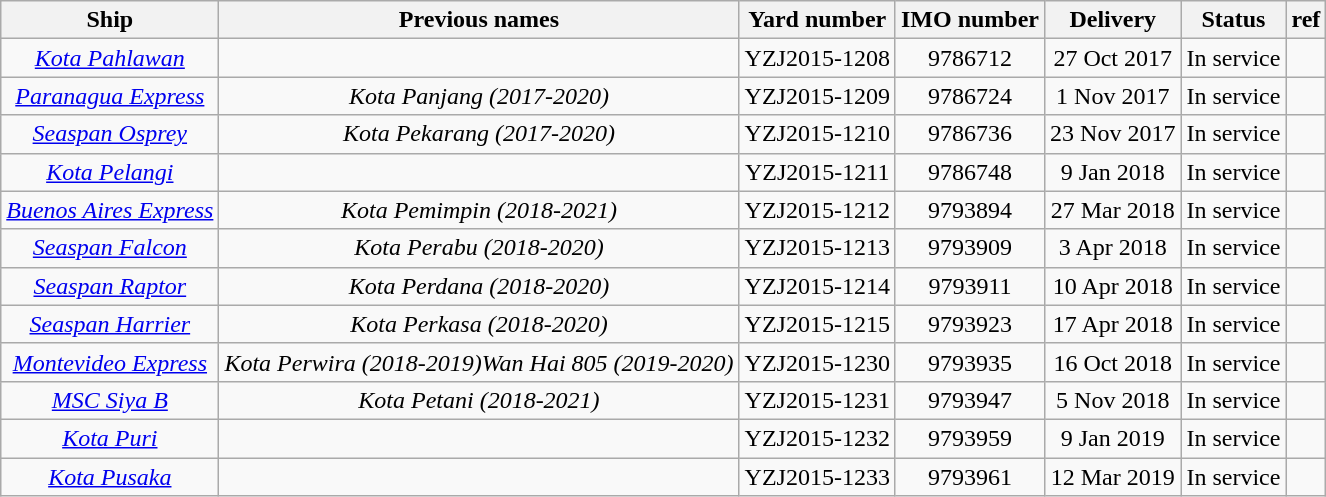<table class="wikitable" style="text-align:center">
<tr>
<th>Ship</th>
<th>Previous names</th>
<th>Yard number</th>
<th>IMO number</th>
<th>Delivery</th>
<th>Status</th>
<th>ref</th>
</tr>
<tr>
<td><em><a href='#'>Kota Pahlawan</a></em></td>
<td></td>
<td>YZJ2015-1208</td>
<td>9786712</td>
<td>27 Oct 2017</td>
<td>In service</td>
<td></td>
</tr>
<tr>
<td><em><a href='#'>Paranagua Express</a></em></td>
<td><em>Kota Panjang (2017-2020)</em></td>
<td>YZJ2015-1209</td>
<td>9786724</td>
<td>1 Nov 2017</td>
<td>In service</td>
<td></td>
</tr>
<tr>
<td><em><a href='#'>Seaspan Osprey</a></em></td>
<td><em>Kota Pekarang (2017-2020)</em></td>
<td>YZJ2015-1210</td>
<td>9786736</td>
<td>23 Nov 2017</td>
<td>In service</td>
<td></td>
</tr>
<tr>
<td><em><a href='#'>Kota Pelangi</a></em></td>
<td></td>
<td>YZJ2015-1211</td>
<td>9786748</td>
<td>9 Jan 2018</td>
<td>In service</td>
<td></td>
</tr>
<tr>
<td><em><a href='#'>Buenos Aires Express</a></em></td>
<td><em>Kota Pemimpin (2018-2021)</em></td>
<td>YZJ2015-1212</td>
<td>9793894</td>
<td>27 Mar 2018</td>
<td>In service</td>
<td></td>
</tr>
<tr>
<td><em><a href='#'>Seaspan Falcon</a></em></td>
<td><em>Kota Perabu (2018-2020)</em></td>
<td>YZJ2015-1213</td>
<td>9793909</td>
<td>3 Apr 2018</td>
<td>In service</td>
<td></td>
</tr>
<tr>
<td><em><a href='#'>Seaspan Raptor</a></em></td>
<td><em>Kota Perdana (2018-2020)</em></td>
<td>YZJ2015-1214</td>
<td>9793911</td>
<td>10 Apr 2018</td>
<td>In service</td>
<td></td>
</tr>
<tr>
<td><em><a href='#'>Seaspan Harrier</a></em></td>
<td><em>Kota Perkasa (2018-2020)</em></td>
<td>YZJ2015-1215</td>
<td>9793923</td>
<td>17 Apr 2018</td>
<td>In service</td>
<td></td>
</tr>
<tr>
<td><em><a href='#'>Montevideo Express</a></em></td>
<td><em>Kota Perwira (2018-2019)</em><em>Wan Hai 805 (2019-2020)</em></td>
<td>YZJ2015-1230</td>
<td>9793935</td>
<td>16 Oct 2018</td>
<td>In service</td>
<td></td>
</tr>
<tr>
<td><em><a href='#'>MSC Siya B</a></em></td>
<td><em>Kota Petani (2018-2021)</em></td>
<td>YZJ2015-1231</td>
<td>9793947</td>
<td>5 Nov 2018</td>
<td>In service</td>
<td></td>
</tr>
<tr>
<td><em><a href='#'>Kota Puri</a></em></td>
<td></td>
<td>YZJ2015-1232</td>
<td>9793959</td>
<td>9 Jan 2019</td>
<td>In service</td>
<td></td>
</tr>
<tr>
<td><em><a href='#'>Kota Pusaka</a></em></td>
<td></td>
<td>YZJ2015-1233</td>
<td>9793961</td>
<td>12 Mar 2019</td>
<td>In service</td>
<td></td>
</tr>
</table>
